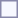<table style="border:1px solid #8888aa; background-color:#f7f8ff; padding:5px; font-size:95%; margin: 0px 12px 12px 0px;">
</table>
